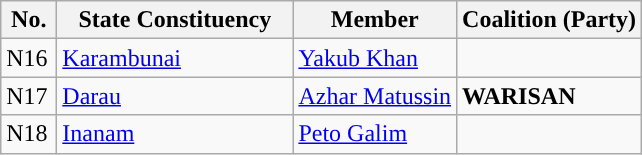<table class="wikitable sortable">
<tr>
<th width="30">No.</th>
<th width="150">State Constituency</th>
<th>Member</th>
<th>Coalition (Party)</th>
</tr>
<tr>
<td>N16</td>
<td><a href='#'>Karambunai</a></td>
<td><a href='#'>Yakub Khan</a></td>
<td></td>
</tr>
<tr>
<td>N17</td>
<td><a href='#'>Darau</a></td>
<td><a href='#'>Azhar Matussin</a></td>
<td><strong>WARISAN</strong></td>
</tr>
<tr>
<td>N18</td>
<td><a href='#'>Inanam</a></td>
<td><a href='#'>Peto Galim</a></td>
<td></td>
</tr>
</table>
